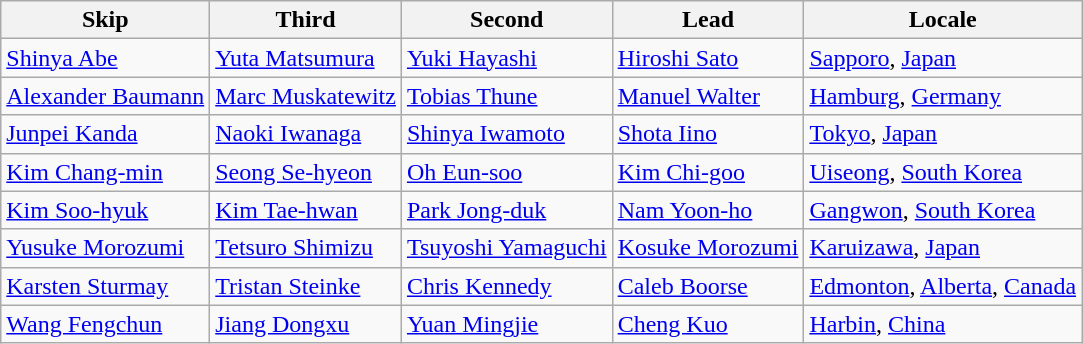<table class=wikitable>
<tr>
<th scope="col">Skip</th>
<th scope="col">Third</th>
<th scope="col">Second</th>
<th scope="col">Lead</th>
<th scope="col">Locale</th>
</tr>
<tr>
<td><a href='#'>Shinya Abe</a></td>
<td><a href='#'>Yuta Matsumura</a></td>
<td><a href='#'>Yuki Hayashi</a></td>
<td><a href='#'>Hiroshi Sato</a></td>
<td> <a href='#'>Sapporo</a>, <a href='#'>Japan</a></td>
</tr>
<tr>
<td><a href='#'>Alexander Baumann</a></td>
<td><a href='#'>Marc Muskatewitz</a></td>
<td><a href='#'>Tobias Thune</a></td>
<td><a href='#'>Manuel Walter</a></td>
<td> <a href='#'>Hamburg</a>, <a href='#'>Germany</a></td>
</tr>
<tr>
<td><a href='#'>Junpei Kanda</a></td>
<td><a href='#'>Naoki Iwanaga</a></td>
<td><a href='#'>Shinya Iwamoto</a></td>
<td><a href='#'>Shota Iino</a></td>
<td> <a href='#'>Tokyo</a>, <a href='#'>Japan</a></td>
</tr>
<tr>
<td><a href='#'>Kim Chang-min</a></td>
<td><a href='#'>Seong Se-hyeon</a></td>
<td><a href='#'>Oh Eun-soo</a></td>
<td><a href='#'>Kim Chi-goo</a></td>
<td> <a href='#'>Uiseong</a>, <a href='#'>South Korea</a></td>
</tr>
<tr>
<td><a href='#'>Kim Soo-hyuk</a></td>
<td><a href='#'>Kim Tae-hwan</a></td>
<td><a href='#'>Park Jong-duk</a></td>
<td><a href='#'>Nam Yoon-ho</a></td>
<td> <a href='#'>Gangwon</a>, <a href='#'>South Korea</a></td>
</tr>
<tr>
<td><a href='#'>Yusuke Morozumi</a></td>
<td><a href='#'>Tetsuro Shimizu</a></td>
<td><a href='#'>Tsuyoshi Yamaguchi</a></td>
<td><a href='#'>Kosuke Morozumi</a></td>
<td> <a href='#'>Karuizawa</a>, <a href='#'>Japan</a></td>
</tr>
<tr>
<td><a href='#'>Karsten Sturmay</a></td>
<td><a href='#'>Tristan Steinke</a></td>
<td><a href='#'>Chris Kennedy</a></td>
<td><a href='#'>Caleb Boorse</a></td>
<td> <a href='#'>Edmonton</a>, <a href='#'>Alberta</a>, <a href='#'>Canada</a></td>
</tr>
<tr>
<td><a href='#'>Wang Fengchun</a></td>
<td><a href='#'>Jiang Dongxu</a></td>
<td><a href='#'>Yuan Mingjie</a></td>
<td><a href='#'>Cheng Kuo</a></td>
<td> <a href='#'>Harbin</a>, <a href='#'>China</a></td>
</tr>
</table>
